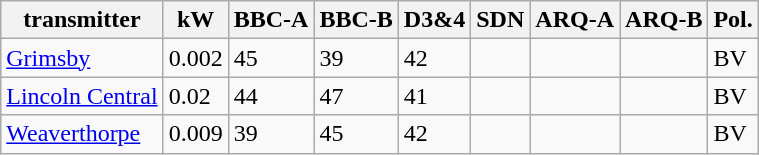<table class="wikitable sortable">
<tr>
<th>transmitter</th>
<th>kW</th>
<th>BBC-A</th>
<th>BBC-B</th>
<th>D3&4</th>
<th>SDN</th>
<th>ARQ-A</th>
<th>ARQ-B</th>
<th><abbr>Pol.</abbr></th>
</tr>
<tr>
<td><a href='#'>Grimsby</a></td>
<td>0.002</td>
<td>45</td>
<td>39</td>
<td>42</td>
<td></td>
<td></td>
<td></td>
<td>BV</td>
</tr>
<tr>
<td><a href='#'>Lincoln Central</a></td>
<td>0.02</td>
<td>44</td>
<td>47</td>
<td>41</td>
<td></td>
<td></td>
<td></td>
<td>BV</td>
</tr>
<tr>
<td><a href='#'>Weaverthorpe</a></td>
<td>0.009</td>
<td>39</td>
<td>45</td>
<td>42</td>
<td></td>
<td></td>
<td></td>
<td>BV</td>
</tr>
</table>
